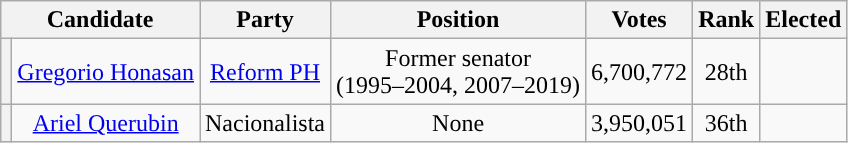<table class="wikitable sortable" style="text-align:center;font-size:100%;">
<tr>
<th colspan="2" class=unsortable>Candidate</th>
<th class=unsortable>Party</th>
<th class=unsortable>Position</th>
<th>Votes</th>
<th>Rank</th>
<th class=unsortable>Elected</th>
</tr>
<tr>
<th style="background:"></th>
<td><a href='#'>Gregorio Honasan</a></td>
<td><a href='#'>Reform PH</a></td>
<td>Former senator<br>(1995–2004, 2007–2019)</td>
<td>6,700,772</td>
<td>28th</td>
<td></td>
</tr>
<tr>
<th style="background:"></th>
<td><a href='#'>Ariel Querubin</a></td>
<td>Nacionalista</td>
<td>None</td>
<td>3,950,051</td>
<td>36th</td>
<td></td>
</tr>
</table>
